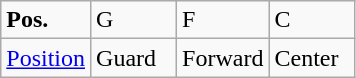<table class="wikitable">
<tr>
<td width="50"><strong>Pos.</strong></td>
<td width="50">G</td>
<td width="50">F</td>
<td width="50">C</td>
</tr>
<tr>
<td><a href='#'>Position</a></td>
<td>Guard</td>
<td>Forward</td>
<td>Center</td>
</tr>
</table>
